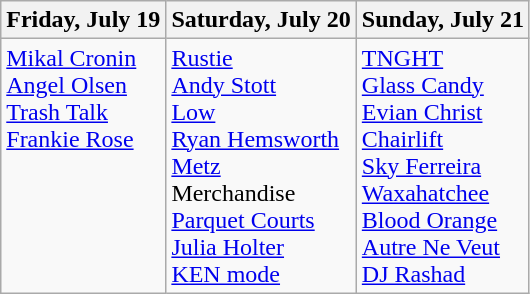<table class="wikitable">
<tr>
<th>Friday, July 19</th>
<th>Saturday, July 20</th>
<th>Sunday, July 21</th>
</tr>
<tr valign="top">
<td><a href='#'>Mikal Cronin</a><br><a href='#'>Angel Olsen</a><br><a href='#'>Trash Talk</a><br><a href='#'>Frankie Rose</a></td>
<td><a href='#'>Rustie</a><br><a href='#'>Andy Stott</a><br><a href='#'>Low</a><br><a href='#'>Ryan Hemsworth</a><br><a href='#'>Metz</a><br>Merchandise<br><a href='#'>Parquet Courts</a><br><a href='#'>Julia Holter</a><br><a href='#'>KEN mode</a></td>
<td><a href='#'>TNGHT</a><br><a href='#'>Glass Candy</a><br><a href='#'>Evian Christ</a><br><a href='#'>Chairlift</a><br><a href='#'>Sky Ferreira</a><br><a href='#'>Waxahatchee</a><br><a href='#'>Blood Orange</a><br><a href='#'>Autre Ne Veut</a><br><a href='#'>DJ Rashad</a></td>
</tr>
</table>
